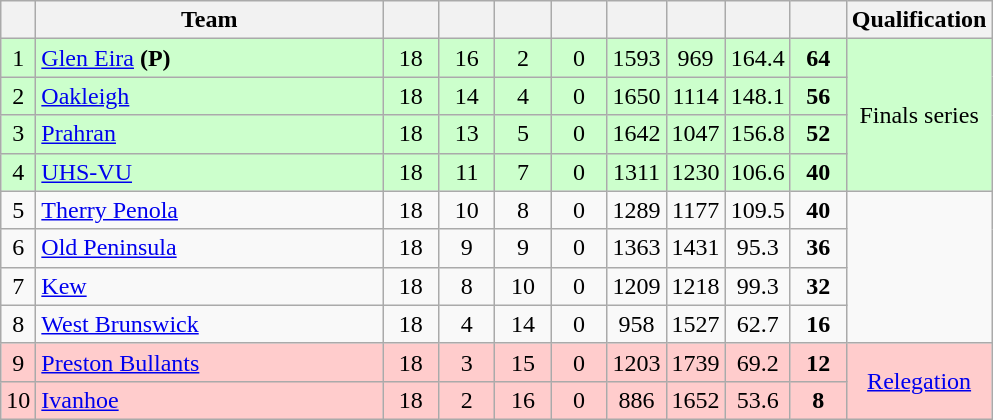<table class="wikitable" style="text-align:center; margin-bottom:0">
<tr>
<th style="width:10px"></th>
<th style="width:35%;">Team</th>
<th style="width:30px;"></th>
<th style="width:30px;"></th>
<th style="width:30px;"></th>
<th style="width:30px;"></th>
<th style="width:30px;"></th>
<th style="width:30px;"></th>
<th style="width:30px;"></th>
<th style="width:30px;"></th>
<th>Qualification</th>
</tr>
<tr style="background:#ccffcc;">
<td>1</td>
<td style="text-align:left;"><a href='#'>Glen Eira</a> <strong>(P)</strong></td>
<td>18</td>
<td>16</td>
<td>2</td>
<td>0</td>
<td>1593</td>
<td>969</td>
<td>164.4</td>
<td><strong>64</strong></td>
<td rowspan=4>Finals series</td>
</tr>
<tr style="background:#ccffcc;">
<td>2</td>
<td style="text-align:left;"><a href='#'>Oakleigh</a></td>
<td>18</td>
<td>14</td>
<td>4</td>
<td>0</td>
<td>1650</td>
<td>1114</td>
<td>148.1</td>
<td><strong>56</strong></td>
</tr>
<tr style="background:#ccffcc;">
<td>3</td>
<td style="text-align:left;"><a href='#'>Prahran</a></td>
<td>18</td>
<td>13</td>
<td>5</td>
<td>0</td>
<td>1642</td>
<td>1047</td>
<td>156.8</td>
<td><strong>52</strong></td>
</tr>
<tr style="background:#ccffcc;">
<td>4</td>
<td style="text-align:left;"><a href='#'>UHS-VU</a></td>
<td>18</td>
<td>11</td>
<td>7</td>
<td>0</td>
<td>1311</td>
<td>1230</td>
<td>106.6</td>
<td><strong>40</strong></td>
</tr>
<tr>
<td>5</td>
<td style="text-align:left;"><a href='#'>Therry Penola</a></td>
<td>18</td>
<td>10</td>
<td>8</td>
<td>0</td>
<td>1289</td>
<td>1177</td>
<td>109.5</td>
<td><strong>40</strong></td>
</tr>
<tr>
<td>6</td>
<td style="text-align:left;"><a href='#'>Old Peninsula</a></td>
<td>18</td>
<td>9</td>
<td>9</td>
<td>0</td>
<td>1363</td>
<td>1431</td>
<td>95.3</td>
<td><strong>36</strong></td>
</tr>
<tr>
<td>7</td>
<td style="text-align:left;"><a href='#'>Kew</a></td>
<td>18</td>
<td>8</td>
<td>10</td>
<td>0</td>
<td>1209</td>
<td>1218</td>
<td>99.3</td>
<td><strong>32</strong></td>
</tr>
<tr>
<td>8</td>
<td style="text-align:left;"><a href='#'>West Brunswick</a></td>
<td>18</td>
<td>4</td>
<td>14</td>
<td>0</td>
<td>958</td>
<td>1527</td>
<td>62.7</td>
<td><strong>16</strong></td>
</tr>
<tr style="background:#FFCCCC;">
<td>9</td>
<td style="text-align:left;"><a href='#'>Preston Bullants</a></td>
<td>18</td>
<td>3</td>
<td>15</td>
<td>0</td>
<td>1203</td>
<td>1739</td>
<td>69.2</td>
<td><strong>12</strong></td>
<td rowspan=2><a href='#'>Relegation</a></td>
</tr>
<tr style="background:#FFCCCC;">
<td>10</td>
<td style="text-align:left;"><a href='#'>Ivanhoe</a></td>
<td>18</td>
<td>2</td>
<td>16</td>
<td>0</td>
<td>886</td>
<td>1652</td>
<td>53.6</td>
<td><strong>8</strong></td>
</tr>
</table>
